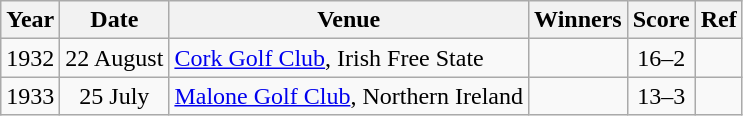<table class="wikitable" style="text-align: center">
<tr>
<th>Year</th>
<th>Date</th>
<th>Venue</th>
<th>Winners</th>
<th>Score</th>
<th>Ref</th>
</tr>
<tr>
<td>1932</td>
<td>22 August</td>
<td align="left"><a href='#'>Cork Golf Club</a>, Irish Free State</td>
<td></td>
<td>16–2</td>
<td></td>
</tr>
<tr>
<td>1933</td>
<td>25 July</td>
<td align="left"><a href='#'>Malone Golf Club</a>, Northern Ireland</td>
<td></td>
<td>13–3</td>
<td></td>
</tr>
</table>
